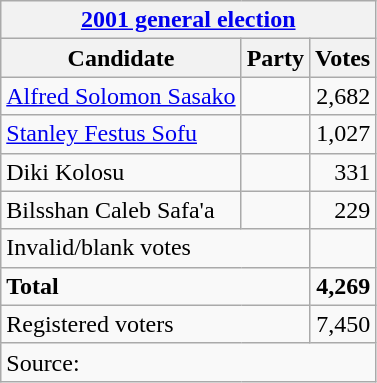<table class=wikitable style=text-align:left>
<tr>
<th colspan=3><a href='#'>2001 general election</a></th>
</tr>
<tr>
<th>Candidate</th>
<th>Party</th>
<th>Votes</th>
</tr>
<tr>
<td><a href='#'>Alfred Solomon Sasako</a></td>
<td></td>
<td align=right>2,682</td>
</tr>
<tr>
<td><a href='#'>Stanley Festus Sofu</a></td>
<td></td>
<td align=right>1,027</td>
</tr>
<tr>
<td>Diki Kolosu</td>
<td></td>
<td align=right>331</td>
</tr>
<tr>
<td>Bilsshan Caleb Safa'a</td>
<td></td>
<td align=right>229</td>
</tr>
<tr>
<td colspan=2>Invalid/blank votes</td>
<td></td>
</tr>
<tr>
<td colspan=2><strong>Total</strong></td>
<td align=right><strong>4,269</strong></td>
</tr>
<tr>
<td colspan=2>Registered voters</td>
<td align=right>7,450</td>
</tr>
<tr>
<td colspan=3>Source: </td>
</tr>
</table>
